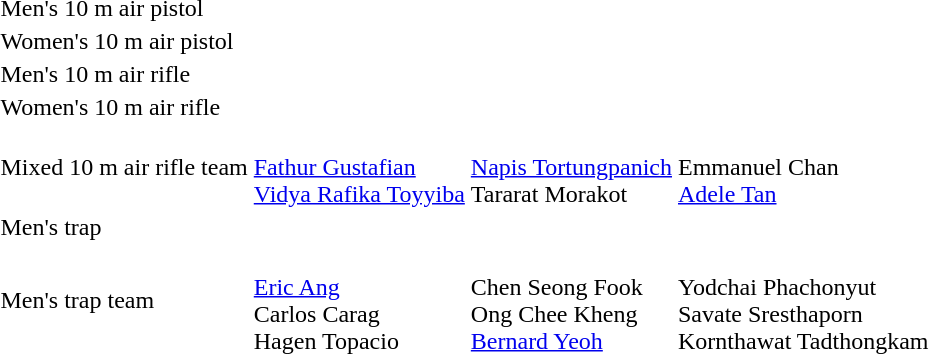<table>
<tr>
<td>Men's 10 m air pistol</td>
<td nowrap=true></td>
<td></td>
<td></td>
</tr>
<tr>
<td>Women's 10 m air pistol</td>
<td></td>
<td></td>
<td></td>
</tr>
<tr>
<td>Men's 10 m air rifle</td>
<td></td>
<td></td>
<td nowrap=true></td>
</tr>
<tr>
<td>Women's 10 m air rifle</td>
<td></td>
<td></td>
<td></td>
</tr>
<tr>
<td>Mixed 10 m air rifle team</td>
<td><br><a href='#'>Fathur Gustafian</a><br><a href='#'>Vidya Rafika Toyyiba</a></td>
<td nowrap=true><br><a href='#'>Napis Tortungpanich</a><br>Tararat Morakot</td>
<td><br>Emmanuel Chan<br><a href='#'>Adele Tan</a></td>
</tr>
<tr>
<td>Men's trap</td>
<td></td>
<td></td>
<td></td>
</tr>
<tr>
<td>Men's trap team</td>
<td><br><a href='#'>Eric Ang</a><br>Carlos Carag<br>Hagen Topacio</td>
<td><br>Chen Seong Fook<br>Ong Chee Kheng<br><a href='#'>Bernard Yeoh</a></td>
<td><br>Yodchai Phachonyut<br>Savate Sresthaporn<br>Kornthawat Tadthongkam</td>
</tr>
</table>
